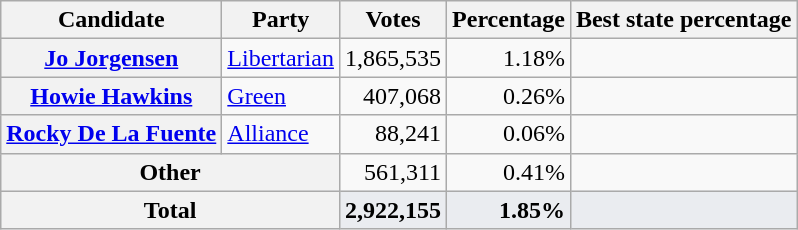<table class="wikitable sortable"  style="text-align:right;">
<tr>
<th scope="col">Candidate</th>
<th scope="col">Party</th>
<th scope="col">Votes</th>
<th scope="col">Percentage</th>
<th scope="col">Best state percentage</th>
</tr>
<tr>
<th scope="row"><a href='#'>Jo Jorgensen</a></th>
<td style="text-align:left;"><a href='#'>Libertarian</a></td>
<td>1,865,535</td>
<td>1.18%</td>
<td></td>
</tr>
<tr>
<th scope="row"><a href='#'>Howie Hawkins</a></th>
<td style="text-align:left;"><a href='#'>Green</a></td>
<td>407,068</td>
<td>0.26%</td>
<td></td>
</tr>
<tr>
<th scope="row"><a href='#'>Rocky De La Fuente</a></th>
<td style="text-align:left;"><a href='#'>Alliance</a></td>
<td>88,241</td>
<td>0.06%</td>
<td></td>
</tr>
<tr>
<th scope="row" colspan="2">Other</th>
<td>561,311</td>
<td>0.41%</td>
<td></td>
</tr>
<tr style="font-weight:bold; background-color:#eaecf0;">
<th scope="row" colspan="2">Total</th>
<td>2,922,155</td>
<td>1.85%</td>
<td></td>
</tr>
</table>
